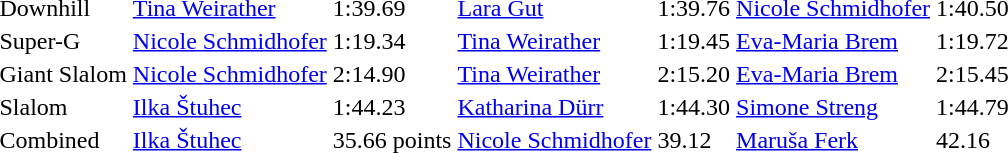<table>
<tr>
<td>Downhill</td>
<td><a href='#'>Tina Weirather</a><br></td>
<td>1:39.69</td>
<td><a href='#'>Lara Gut</a><br></td>
<td>1:39.76</td>
<td><a href='#'>Nicole Schmidhofer</a><br></td>
<td>1:40.50</td>
</tr>
<tr>
<td>Super-G</td>
<td><a href='#'>Nicole Schmidhofer</a><br></td>
<td>1:19.34</td>
<td><a href='#'>Tina Weirather</a><br></td>
<td>1:19.45</td>
<td><a href='#'>Eva-Maria Brem</a><br></td>
<td>1:19.72</td>
</tr>
<tr>
<td>Giant Slalom</td>
<td><a href='#'>Nicole Schmidhofer</a><br></td>
<td>2:14.90</td>
<td><a href='#'>Tina Weirather</a><br></td>
<td>2:15.20</td>
<td><a href='#'>Eva-Maria Brem</a><br></td>
<td>2:15.45</td>
</tr>
<tr>
<td>Slalom</td>
<td><a href='#'>Ilka Štuhec</a><br></td>
<td>1:44.23</td>
<td><a href='#'>Katharina Dürr</a><br></td>
<td>1:44.30</td>
<td><a href='#'>Simone Streng</a><br></td>
<td>1:44.79</td>
</tr>
<tr>
<td>Combined</td>
<td><a href='#'>Ilka Štuhec</a><br></td>
<td>35.66 points</td>
<td><a href='#'>Nicole Schmidhofer</a><br></td>
<td>39.12</td>
<td><a href='#'>Maruša Ferk</a><br></td>
<td>42.16</td>
</tr>
</table>
